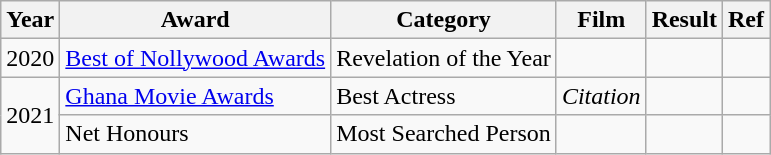<table class="wikitable">
<tr>
<th>Year</th>
<th>Award</th>
<th>Category</th>
<th>Film</th>
<th>Result</th>
<th>Ref</th>
</tr>
<tr>
<td>2020</td>
<td><a href='#'>Best of Nollywood Awards</a></td>
<td>Revelation of the Year</td>
<td></td>
<td></td>
<td></td>
</tr>
<tr>
<td rowspan="2">2021</td>
<td><a href='#'>Ghana Movie Awards</a></td>
<td>Best Actress</td>
<td><em>Citation</em></td>
<td></td>
<td></td>
</tr>
<tr>
<td>Net Honours</td>
<td>Most Searched Person</td>
<td></td>
<td></td>
<td></td>
</tr>
</table>
